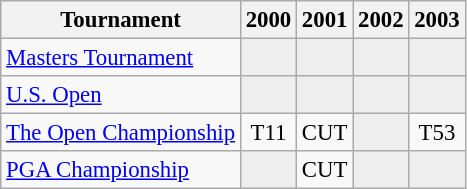<table class="wikitable" style="font-size:95%;text-align:center;">
<tr>
<th>Tournament</th>
<th>2000</th>
<th>2001</th>
<th>2002</th>
<th>2003</th>
</tr>
<tr>
<td align=left><a href='#'>Masters Tournament</a></td>
<td style="background:#eeeeee;"></td>
<td style="background:#eeeeee;"></td>
<td style="background:#eeeeee;"></td>
<td style="background:#eeeeee;"></td>
</tr>
<tr>
<td align=left><a href='#'>U.S. Open</a></td>
<td style="background:#eeeeee;"></td>
<td style="background:#eeeeee;"></td>
<td style="background:#eeeeee;"></td>
<td style="background:#eeeeee;"></td>
</tr>
<tr>
<td align=left><a href='#'>The Open Championship</a></td>
<td>T11</td>
<td>CUT</td>
<td style="background:#eeeeee;"></td>
<td>T53</td>
</tr>
<tr>
<td align=left><a href='#'>PGA Championship</a></td>
<td style="background:#eeeeee;"></td>
<td>CUT</td>
<td style="background:#eeeeee;"></td>
<td style="background:#eeeeee;"></td>
</tr>
</table>
